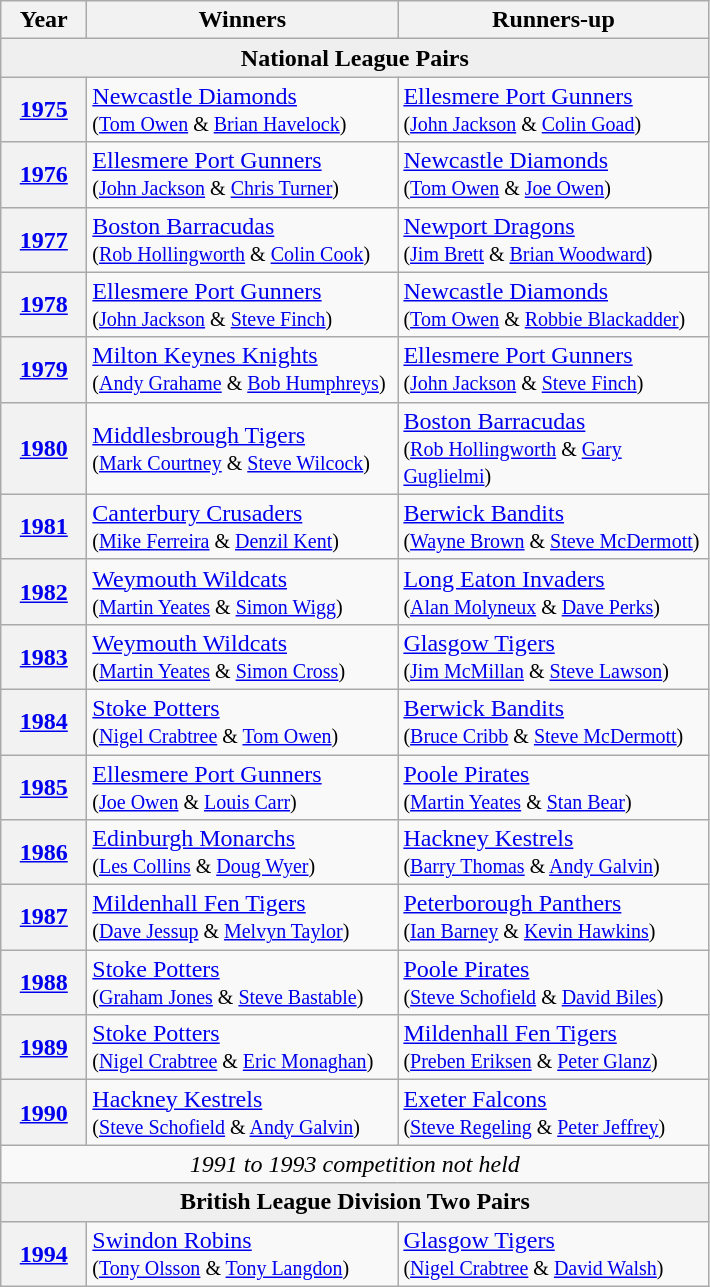<table class="wikitable">
<tr>
<th width=50px>Year</th>
<th width=200px>Winners</th>
<th width=200px>Runners-up</th>
</tr>
<tr>
<td bgcolor="#efefef"  colspan=4 align=center><strong>National League Pairs</strong></td>
</tr>
<tr>
<th><a href='#'>1975</a></th>
<td><a href='#'>Newcastle Diamonds</a><br><small>(<a href='#'>Tom Owen</a> & <a href='#'>Brian Havelock</a>)</small></td>
<td><a href='#'>Ellesmere Port Gunners</a><br><small>(<a href='#'>John Jackson</a> & <a href='#'>Colin Goad</a>)</small></td>
</tr>
<tr>
<th><a href='#'>1976</a></th>
<td><a href='#'>Ellesmere Port Gunners</a><br><small>(<a href='#'>John Jackson</a> & <a href='#'>Chris Turner</a>)</small></td>
<td><a href='#'>Newcastle Diamonds</a><br><small>(<a href='#'>Tom Owen</a> & <a href='#'>Joe Owen</a>)</small></td>
</tr>
<tr>
<th><a href='#'>1977</a></th>
<td><a href='#'>Boston Barracudas</a><br><small>(<a href='#'>Rob Hollingworth</a> & <a href='#'>Colin Cook</a>)</small></td>
<td><a href='#'>Newport Dragons</a><br><small>(<a href='#'>Jim Brett</a> & <a href='#'>Brian Woodward</a>)</small></td>
</tr>
<tr>
<th><a href='#'>1978</a></th>
<td><a href='#'>Ellesmere Port Gunners</a><br><small>(<a href='#'>John Jackson</a> & <a href='#'>Steve Finch</a>)</small></td>
<td><a href='#'>Newcastle Diamonds</a><br><small>(<a href='#'>Tom Owen</a> & <a href='#'>Robbie Blackadder</a>)</small></td>
</tr>
<tr>
<th><a href='#'>1979</a></th>
<td><a href='#'>Milton Keynes Knights</a><br><small>(<a href='#'>Andy Grahame</a> & <a href='#'>Bob Humphreys</a>)</small></td>
<td><a href='#'>Ellesmere Port Gunners</a><br><small>(<a href='#'>John Jackson</a> & <a href='#'>Steve Finch</a>)</small></td>
</tr>
<tr>
<th><a href='#'>1980</a></th>
<td><a href='#'>Middlesbrough Tigers</a><br><small>(<a href='#'>Mark Courtney</a> & <a href='#'>Steve Wilcock</a>)</small></td>
<td><a href='#'>Boston Barracudas</a><br><small>(<a href='#'>Rob Hollingworth</a> & <a href='#'>Gary Guglielmi</a>)</small></td>
</tr>
<tr>
<th><a href='#'>1981</a></th>
<td><a href='#'>Canterbury Crusaders</a><br><small>(<a href='#'>Mike Ferreira</a> & <a href='#'>Denzil Kent</a>)</small></td>
<td><a href='#'>Berwick Bandits</a><br><small>(<a href='#'>Wayne Brown</a> & <a href='#'>Steve McDermott</a>)</small></td>
</tr>
<tr>
<th><a href='#'>1982</a></th>
<td><a href='#'>Weymouth Wildcats</a><br><small>(<a href='#'>Martin Yeates</a> & <a href='#'>Simon Wigg</a>)</small></td>
<td><a href='#'>Long Eaton Invaders</a><br><small>(<a href='#'>Alan Molyneux</a> & <a href='#'>Dave Perks</a>)</small></td>
</tr>
<tr>
<th><a href='#'>1983</a></th>
<td><a href='#'>Weymouth Wildcats</a><br><small>(<a href='#'>Martin Yeates</a> & <a href='#'>Simon Cross</a>)</small></td>
<td><a href='#'>Glasgow Tigers</a><br><small>(<a href='#'>Jim McMillan</a> & <a href='#'>Steve Lawson</a>)</small></td>
</tr>
<tr>
<th><a href='#'>1984</a></th>
<td><a href='#'>Stoke Potters</a><br><small>(<a href='#'>Nigel Crabtree</a> & <a href='#'>Tom Owen</a>)</small></td>
<td><a href='#'>Berwick Bandits</a><br><small>(<a href='#'>Bruce Cribb</a> & <a href='#'>Steve McDermott</a>)</small></td>
</tr>
<tr>
<th><a href='#'>1985</a></th>
<td><a href='#'>Ellesmere Port Gunners</a><br><small>(<a href='#'>Joe Owen</a> & <a href='#'>Louis Carr</a>)</small></td>
<td><a href='#'>Poole Pirates</a><br><small>(<a href='#'>Martin Yeates</a> & <a href='#'>Stan Bear</a>)</small></td>
</tr>
<tr>
<th><a href='#'>1986</a></th>
<td><a href='#'>Edinburgh Monarchs</a><br><small>(<a href='#'>Les Collins</a> & <a href='#'>Doug Wyer</a>)</small></td>
<td><a href='#'>Hackney Kestrels</a><br><small>(<a href='#'>Barry Thomas</a> & <a href='#'>Andy Galvin</a>)</small></td>
</tr>
<tr>
<th><a href='#'>1987</a></th>
<td><a href='#'>Mildenhall Fen Tigers</a><br><small>(<a href='#'>Dave Jessup</a> & <a href='#'>Melvyn Taylor</a>)</small></td>
<td><a href='#'>Peterborough Panthers</a><br><small>(<a href='#'>Ian Barney</a> & <a href='#'>Kevin Hawkins</a>)</small></td>
</tr>
<tr>
<th><a href='#'>1988</a></th>
<td><a href='#'>Stoke Potters</a><br><small>(<a href='#'>Graham Jones</a> & <a href='#'>Steve Bastable</a>)</small></td>
<td><a href='#'>Poole Pirates</a><br><small>(<a href='#'>Steve Schofield</a> & <a href='#'>David Biles</a>)</small></td>
</tr>
<tr>
<th><a href='#'>1989</a></th>
<td><a href='#'>Stoke Potters</a><br><small>(<a href='#'>Nigel Crabtree</a> & <a href='#'>Eric Monaghan</a>)</small></td>
<td><a href='#'>Mildenhall Fen Tigers</a><br><small>(<a href='#'>Preben Eriksen</a> & <a href='#'>Peter Glanz</a>)</small></td>
</tr>
<tr>
<th><a href='#'>1990</a></th>
<td><a href='#'>Hackney Kestrels</a><br><small>(<a href='#'>Steve Schofield</a> & <a href='#'>Andy Galvin</a>)</small></td>
<td><a href='#'>Exeter Falcons</a><br><small>(<a href='#'>Steve Regeling</a> & <a href='#'>Peter Jeffrey</a>)</small></td>
</tr>
<tr>
<td colspan=3 align=center><em>1991 to 1993 competition not held</em></td>
</tr>
<tr>
<td bgcolor="#efefef"  colspan=4 align=center><strong>British League Division Two Pairs</strong></td>
</tr>
<tr>
<th><a href='#'>1994</a></th>
<td><a href='#'>Swindon Robins</a><br><small>(<a href='#'>Tony Olsson</a> & <a href='#'>Tony Langdon</a>)</small></td>
<td><a href='#'>Glasgow Tigers</a><br><small>(<a href='#'>Nigel Crabtree</a> & <a href='#'>David Walsh</a>)</small></td>
</tr>
</table>
